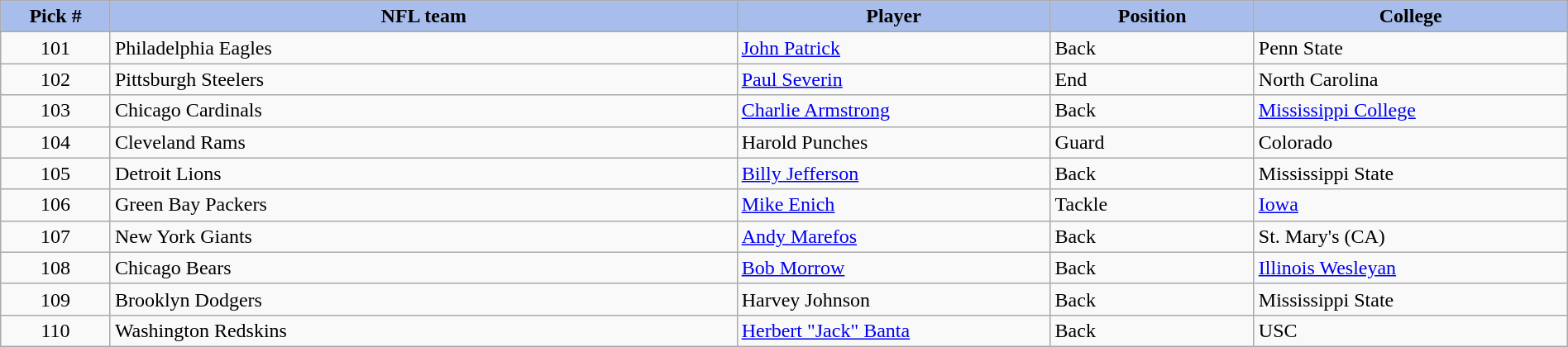<table class="wikitable sortable sortable" style="width: 100%">
<tr>
<th style="background:#A8BDEC;" width=7%>Pick #</th>
<th width=40% style="background:#A8BDEC;">NFL team</th>
<th width=20% style="background:#A8BDEC;">Player</th>
<th width=13% style="background:#A8BDEC;">Position</th>
<th style="background:#A8BDEC;">College</th>
</tr>
<tr>
<td align=center>101</td>
<td>Philadelphia Eagles</td>
<td><a href='#'>John Patrick</a></td>
<td>Back</td>
<td>Penn State</td>
</tr>
<tr>
<td align=center>102</td>
<td>Pittsburgh Steelers</td>
<td><a href='#'>Paul Severin</a></td>
<td>End</td>
<td>North Carolina</td>
</tr>
<tr>
<td align=center>103</td>
<td>Chicago Cardinals</td>
<td><a href='#'>Charlie Armstrong</a></td>
<td>Back</td>
<td><a href='#'>Mississippi College</a></td>
</tr>
<tr>
<td align=center>104</td>
<td>Cleveland Rams</td>
<td>Harold Punches</td>
<td>Guard</td>
<td>Colorado</td>
</tr>
<tr>
<td align=center>105</td>
<td>Detroit Lions</td>
<td><a href='#'>Billy Jefferson</a></td>
<td>Back</td>
<td>Mississippi State</td>
</tr>
<tr>
<td align=center>106</td>
<td>Green Bay Packers</td>
<td><a href='#'>Mike Enich</a></td>
<td>Tackle</td>
<td><a href='#'>Iowa</a></td>
</tr>
<tr>
<td align=center>107</td>
<td>New York Giants</td>
<td><a href='#'>Andy Marefos</a></td>
<td>Back</td>
<td>St. Mary's (CA)</td>
</tr>
<tr>
<td align=center>108</td>
<td>Chicago Bears</td>
<td><a href='#'>Bob Morrow</a></td>
<td>Back</td>
<td><a href='#'>Illinois Wesleyan</a></td>
</tr>
<tr>
<td align=center>109</td>
<td>Brooklyn Dodgers</td>
<td>Harvey Johnson</td>
<td>Back</td>
<td>Mississippi State</td>
</tr>
<tr>
<td align=center>110</td>
<td>Washington Redskins</td>
<td><a href='#'>Herbert "Jack" Banta</a></td>
<td>Back</td>
<td>USC</td>
</tr>
</table>
